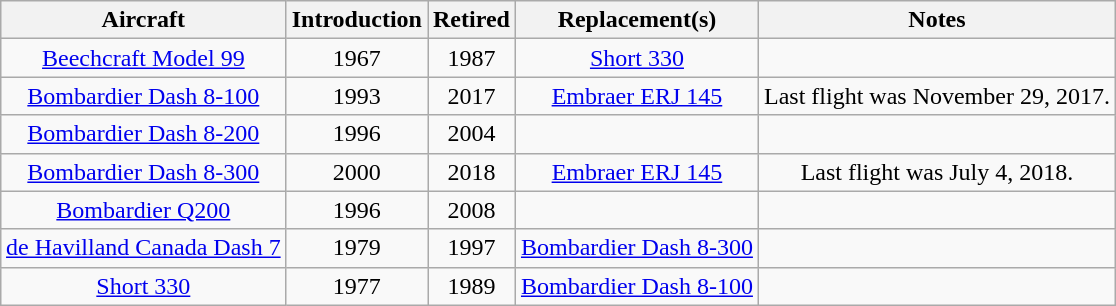<table class="wikitable" style="text-align:center;margin:auto;">
<tr>
<th>Aircraft</th>
<th>Introduction</th>
<th>Retired</th>
<th>Replacement(s)</th>
<th class="unsortable">Notes</th>
</tr>
<tr>
<td><a href='#'>Beechcraft Model 99</a></td>
<td>1967</td>
<td>1987</td>
<td><a href='#'>Short 330</a></td>
<td></td>
</tr>
<tr>
<td><a href='#'>Bombardier Dash 8-100</a></td>
<td>1993</td>
<td>2017</td>
<td><a href='#'>Embraer ERJ 145</a></td>
<td>Last flight was November 29, 2017.</td>
</tr>
<tr>
<td><a href='#'>Bombardier Dash 8-200</a></td>
<td>1996</td>
<td>2004</td>
<td></td>
<td></td>
</tr>
<tr>
<td><a href='#'>Bombardier Dash 8-300</a></td>
<td>2000</td>
<td>2018</td>
<td><a href='#'>Embraer ERJ 145</a></td>
<td>Last flight was July 4, 2018.</td>
</tr>
<tr>
<td><a href='#'>Bombardier Q200</a></td>
<td>1996</td>
<td>2008</td>
<td></td>
<td></td>
</tr>
<tr>
<td><a href='#'>de Havilland Canada Dash 7</a></td>
<td>1979</td>
<td>1997</td>
<td><a href='#'>Bombardier Dash 8-300</a></td>
<td></td>
</tr>
<tr>
<td><a href='#'>Short 330</a></td>
<td>1977</td>
<td>1989</td>
<td><a href='#'>Bombardier Dash 8-100</a></td>
<td></td>
</tr>
</table>
